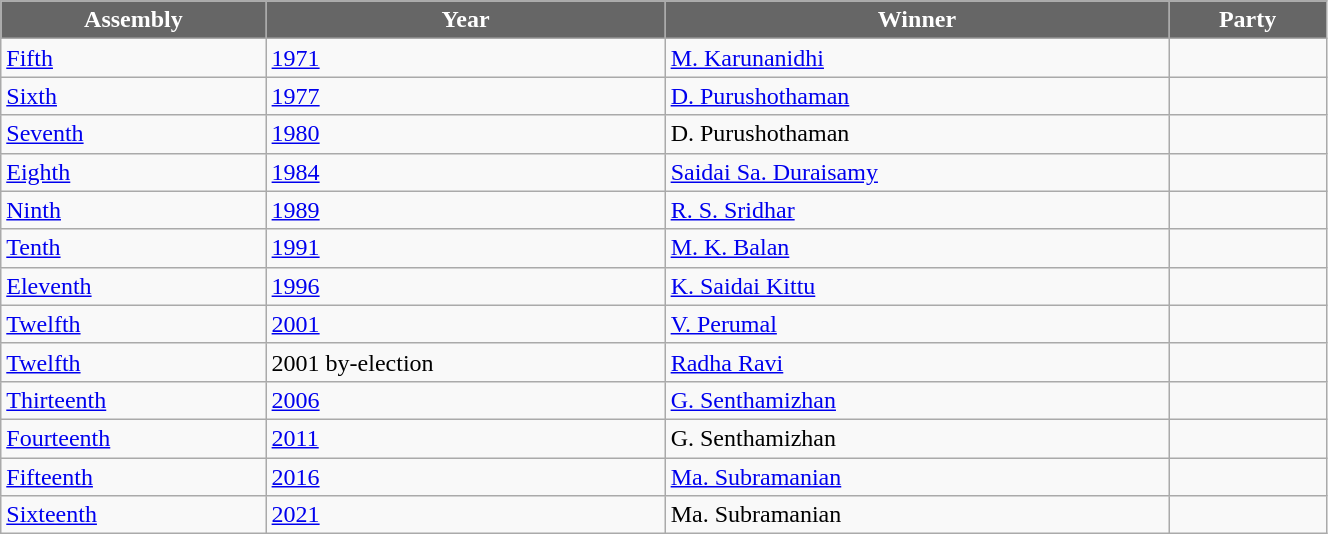<table class="wikitable" width="70%">
<tr>
<th style="background-color:#666666; color:white">Assembly</th>
<th style="background-color:#666666; color:white">Year</th>
<th style="background-color:#666666; color:white">Winner</th>
<th style="background-color:#666666; color:white" colspan="2">Party</th>
</tr>
<tr>
<td><a href='#'>Fifth</a></td>
<td><a href='#'>1971</a></td>
<td><a href='#'>M. Karunanidhi</a></td>
<td></td>
</tr>
<tr>
<td><a href='#'>Sixth</a></td>
<td><a href='#'>1977</a></td>
<td><a href='#'>D. Purushothaman</a></td>
<td></td>
</tr>
<tr>
<td><a href='#'>Seventh</a></td>
<td><a href='#'>1980</a></td>
<td>D. Purushothaman</td>
<td></td>
</tr>
<tr>
<td><a href='#'>Eighth</a></td>
<td><a href='#'>1984</a></td>
<td><a href='#'>Saidai Sa. Duraisamy</a></td>
<td></td>
</tr>
<tr>
<td><a href='#'>Ninth</a></td>
<td><a href='#'>1989</a></td>
<td><a href='#'>R. S. Sridhar</a></td>
<td></td>
</tr>
<tr>
<td><a href='#'>Tenth</a></td>
<td><a href='#'>1991</a></td>
<td><a href='#'>M. K. Balan</a></td>
<td></td>
</tr>
<tr>
<td><a href='#'>Eleventh</a></td>
<td><a href='#'>1996</a></td>
<td><a href='#'>K. Saidai Kittu</a></td>
<td></td>
</tr>
<tr>
<td><a href='#'>Twelfth</a></td>
<td><a href='#'>2001</a></td>
<td><a href='#'>V. Perumal</a></td>
<td></td>
</tr>
<tr>
<td><a href='#'>Twelfth</a></td>
<td>2001 by-election</td>
<td><a href='#'>Radha Ravi</a></td>
<td></td>
</tr>
<tr>
<td><a href='#'>Thirteenth</a></td>
<td><a href='#'>2006</a></td>
<td><a href='#'>G. Senthamizhan</a></td>
<td></td>
</tr>
<tr>
<td><a href='#'>Fourteenth</a></td>
<td><a href='#'>2011</a></td>
<td>G. Senthamizhan</td>
<td></td>
</tr>
<tr>
<td><a href='#'>Fifteenth</a></td>
<td><a href='#'>2016</a></td>
<td><a href='#'>Ma. Subramanian</a></td>
<td></td>
</tr>
<tr>
<td><a href='#'>Sixteenth</a></td>
<td><a href='#'>2021</a></td>
<td>Ma. Subramanian</td>
<td></td>
</tr>
</table>
